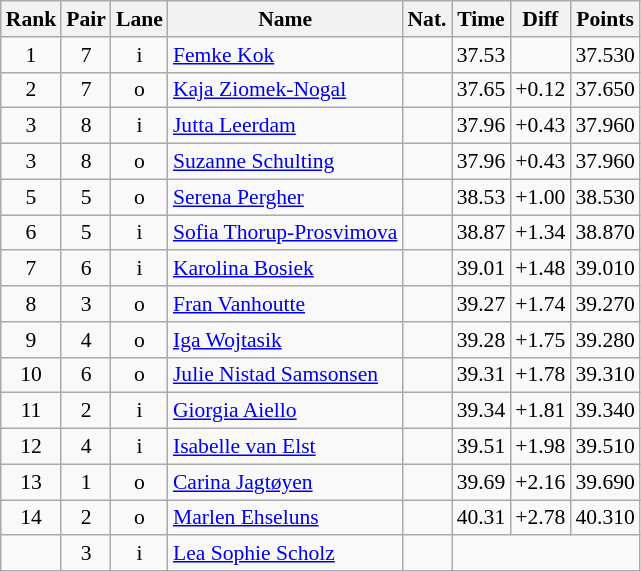<table class="wikitable sortable" style="text-align:center; font-size:90%">
<tr>
<th>Rank</th>
<th>Pair</th>
<th>Lane</th>
<th>Name</th>
<th>Nat.</th>
<th>Time</th>
<th>Diff</th>
<th>Points</th>
</tr>
<tr>
<td>1</td>
<td>7</td>
<td>i</td>
<td align=left><a href='#'>Femke Kok</a></td>
<td></td>
<td>37.53</td>
<td></td>
<td>37.530</td>
</tr>
<tr>
<td>2</td>
<td>7</td>
<td>o</td>
<td align=left><a href='#'>Kaja Ziomek-Nogal</a></td>
<td></td>
<td>37.65</td>
<td>+0.12</td>
<td>37.650</td>
</tr>
<tr>
<td>3</td>
<td>8</td>
<td>i</td>
<td align=left><a href='#'>Jutta Leerdam</a></td>
<td></td>
<td>37.96</td>
<td>+0.43</td>
<td>37.960</td>
</tr>
<tr>
<td>3</td>
<td>8</td>
<td>o</td>
<td align=left><a href='#'>Suzanne Schulting</a></td>
<td></td>
<td>37.96</td>
<td>+0.43</td>
<td>37.960</td>
</tr>
<tr>
<td>5</td>
<td>5</td>
<td>o</td>
<td align=left><a href='#'>Serena Pergher</a></td>
<td></td>
<td>38.53</td>
<td>+1.00</td>
<td>38.530</td>
</tr>
<tr>
<td>6</td>
<td>5</td>
<td>i</td>
<td align=left><a href='#'>Sofia Thorup-Prosvimova</a></td>
<td></td>
<td>38.87</td>
<td>+1.34</td>
<td>38.870</td>
</tr>
<tr>
<td>7</td>
<td>6</td>
<td>i</td>
<td align=left><a href='#'>Karolina Bosiek</a></td>
<td></td>
<td>39.01</td>
<td>+1.48</td>
<td>39.010</td>
</tr>
<tr>
<td>8</td>
<td>3</td>
<td>o</td>
<td align=left><a href='#'>Fran Vanhoutte</a></td>
<td></td>
<td>39.27</td>
<td>+1.74</td>
<td>39.270</td>
</tr>
<tr>
<td>9</td>
<td>4</td>
<td>o</td>
<td align=left><a href='#'>Iga Wojtasik</a></td>
<td></td>
<td>39.28</td>
<td>+1.75</td>
<td>39.280</td>
</tr>
<tr>
<td>10</td>
<td>6</td>
<td>o</td>
<td align=left><a href='#'>Julie Nistad Samsonsen</a></td>
<td></td>
<td>39.31</td>
<td>+1.78</td>
<td>39.310</td>
</tr>
<tr>
<td>11</td>
<td>2</td>
<td>i</td>
<td align=left><a href='#'>Giorgia Aiello</a></td>
<td></td>
<td>39.34</td>
<td>+1.81</td>
<td>39.340</td>
</tr>
<tr>
<td>12</td>
<td>4</td>
<td>i</td>
<td align=left><a href='#'>Isabelle van Elst</a></td>
<td></td>
<td>39.51</td>
<td>+1.98</td>
<td>39.510</td>
</tr>
<tr>
<td>13</td>
<td>1</td>
<td>o</td>
<td align=left><a href='#'>Carina Jagtøyen</a></td>
<td></td>
<td>39.69</td>
<td>+2.16</td>
<td>39.690</td>
</tr>
<tr>
<td>14</td>
<td>2</td>
<td>o</td>
<td align=left><a href='#'>Marlen Ehseluns</a></td>
<td></td>
<td>40.31</td>
<td>+2.78</td>
<td>40.310</td>
</tr>
<tr>
<td></td>
<td>3</td>
<td>i</td>
<td align=left><a href='#'>Lea Sophie Scholz</a></td>
<td></td>
<td colspan=3></td>
</tr>
</table>
